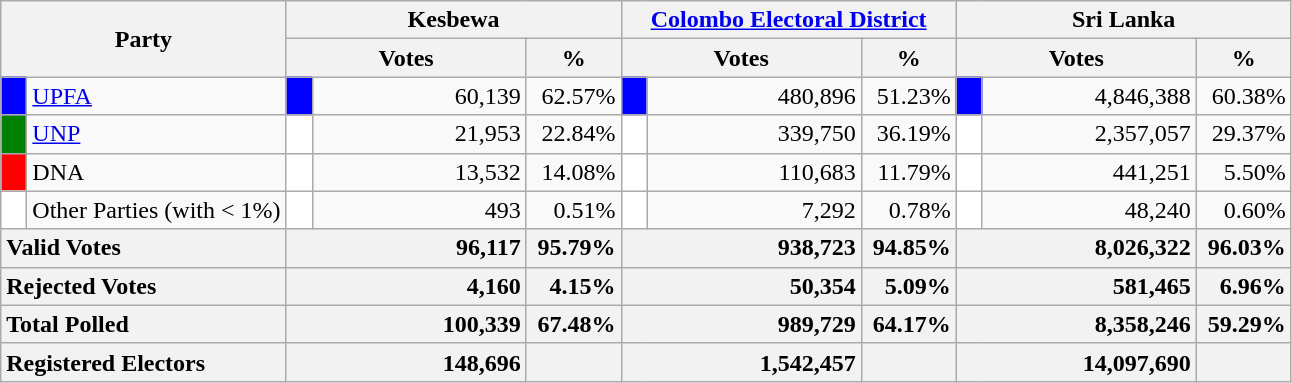<table class="wikitable">
<tr>
<th colspan="2" width="144px"rowspan="2">Party</th>
<th colspan="3" width="216px">Kesbewa</th>
<th colspan="3" width="216px"><a href='#'>Colombo Electoral District</a></th>
<th colspan="3" width="216px">Sri Lanka</th>
</tr>
<tr>
<th colspan="2" width="144px">Votes</th>
<th>%</th>
<th colspan="2" width="144px">Votes</th>
<th>%</th>
<th colspan="2" width="144px">Votes</th>
<th>%</th>
</tr>
<tr>
<td style="background-color:blue;" width="10px"></td>
<td style="text-align:left;"><a href='#'>UPFA</a></td>
<td style="background-color:blue;" width="10px"></td>
<td style="text-align:right;">60,139</td>
<td style="text-align:right;">62.57%</td>
<td style="background-color:blue;" width="10px"></td>
<td style="text-align:right;">480,896</td>
<td style="text-align:right;">51.23%</td>
<td style="background-color:blue;" width="10px"></td>
<td style="text-align:right;">4,846,388</td>
<td style="text-align:right;">60.38%</td>
</tr>
<tr>
<td style="background-color:green;" width="10px"></td>
<td style="text-align:left;"><a href='#'>UNP</a></td>
<td style="background-color:white;" width="10px"></td>
<td style="text-align:right;">21,953</td>
<td style="text-align:right;">22.84%</td>
<td style="background-color:white;" width="10px"></td>
<td style="text-align:right;">339,750</td>
<td style="text-align:right;">36.19%</td>
<td style="background-color:white;" width="10px"></td>
<td style="text-align:right;">2,357,057</td>
<td style="text-align:right;">29.37%</td>
</tr>
<tr>
<td style="background-color:red;" width="10px"></td>
<td style="text-align:left;">DNA</td>
<td style="background-color:white;" width="10px"></td>
<td style="text-align:right;">13,532</td>
<td style="text-align:right;">14.08%</td>
<td style="background-color:white;" width="10px"></td>
<td style="text-align:right;">110,683</td>
<td style="text-align:right;">11.79%</td>
<td style="background-color:white;" width="10px"></td>
<td style="text-align:right;">441,251</td>
<td style="text-align:right;">5.50%</td>
</tr>
<tr>
<td style="background-color:white;" width="10px"></td>
<td style="text-align:left;">Other Parties (with < 1%)</td>
<td style="background-color:white;" width="10px"></td>
<td style="text-align:right;">493</td>
<td style="text-align:right;">0.51%</td>
<td style="background-color:white;" width="10px"></td>
<td style="text-align:right;">7,292</td>
<td style="text-align:right;">0.78%</td>
<td style="background-color:white;" width="10px"></td>
<td style="text-align:right;">48,240</td>
<td style="text-align:right;">0.60%</td>
</tr>
<tr>
<th colspan="2" width="144px"style="text-align:left;">Valid Votes</th>
<th style="text-align:right;"colspan="2" width="144px">96,117</th>
<th style="text-align:right;">95.79%</th>
<th style="text-align:right;"colspan="2" width="144px">938,723</th>
<th style="text-align:right;">94.85%</th>
<th style="text-align:right;"colspan="2" width="144px">8,026,322</th>
<th style="text-align:right;">96.03%</th>
</tr>
<tr>
<th colspan="2" width="144px"style="text-align:left;">Rejected Votes</th>
<th style="text-align:right;"colspan="2" width="144px">4,160</th>
<th style="text-align:right;">4.15%</th>
<th style="text-align:right;"colspan="2" width="144px">50,354</th>
<th style="text-align:right;">5.09%</th>
<th style="text-align:right;"colspan="2" width="144px">581,465</th>
<th style="text-align:right;">6.96%</th>
</tr>
<tr>
<th colspan="2" width="144px"style="text-align:left;">Total Polled</th>
<th style="text-align:right;"colspan="2" width="144px">100,339</th>
<th style="text-align:right;">67.48%</th>
<th style="text-align:right;"colspan="2" width="144px">989,729</th>
<th style="text-align:right;">64.17%</th>
<th style="text-align:right;"colspan="2" width="144px">8,358,246</th>
<th style="text-align:right;">59.29%</th>
</tr>
<tr>
<th colspan="2" width="144px"style="text-align:left;">Registered Electors</th>
<th style="text-align:right;"colspan="2" width="144px">148,696</th>
<th></th>
<th style="text-align:right;"colspan="2" width="144px">1,542,457</th>
<th></th>
<th style="text-align:right;"colspan="2" width="144px">14,097,690</th>
<th></th>
</tr>
</table>
